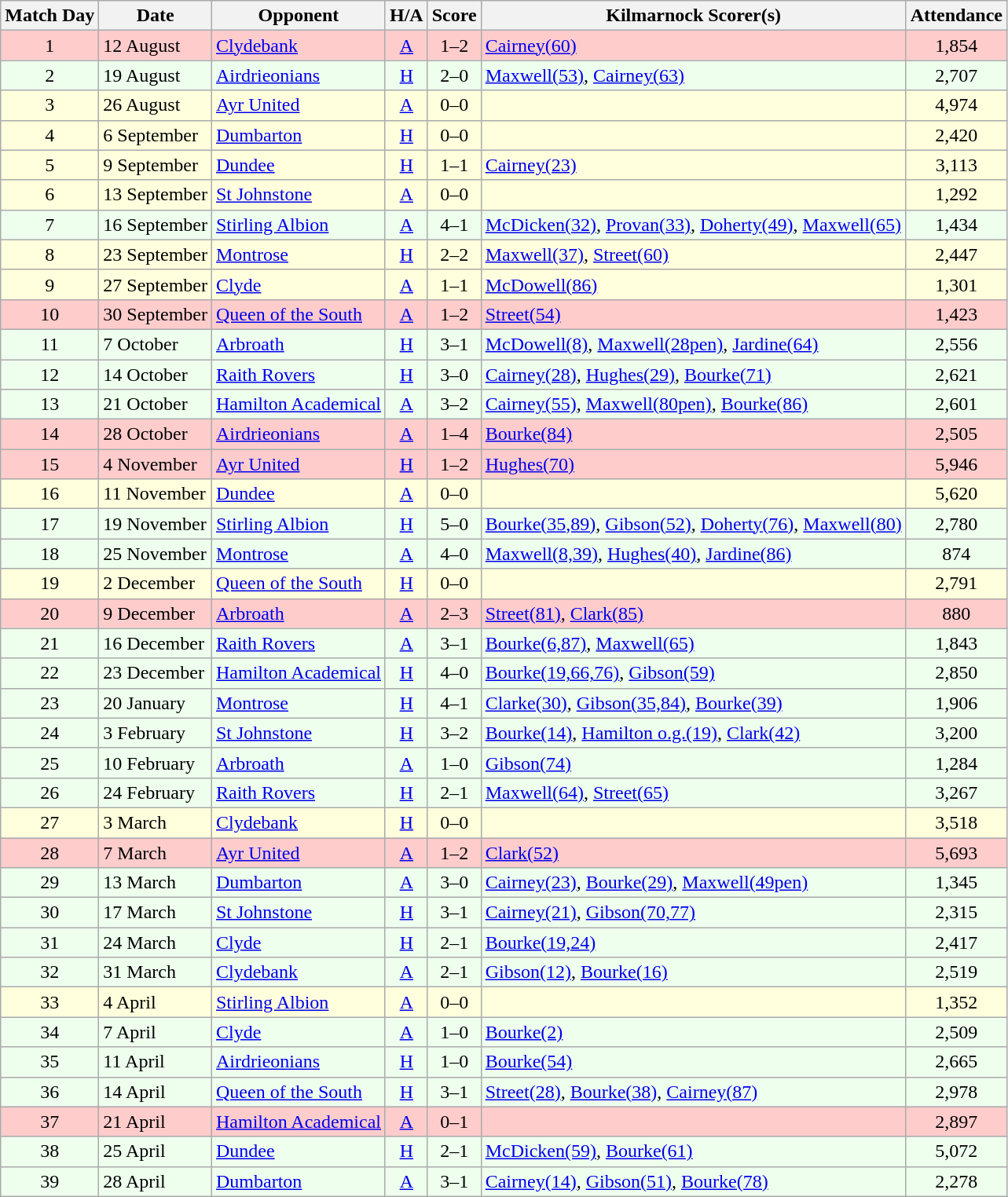<table class="wikitable" style="text-align:center">
<tr>
<th>Match Day</th>
<th>Date</th>
<th>Opponent</th>
<th>H/A</th>
<th>Score</th>
<th>Kilmarnock Scorer(s)</th>
<th>Attendance</th>
</tr>
<tr bgcolor=#FFCCCC>
<td>1</td>
<td align=left>12 August</td>
<td align=left><a href='#'>Clydebank</a></td>
<td><a href='#'>A</a></td>
<td>1–2</td>
<td align=left><a href='#'>Cairney(60)</a></td>
<td>1,854</td>
</tr>
<tr bgcolor=#EEFFEE>
<td>2</td>
<td align=left>19 August</td>
<td align=left><a href='#'>Airdrieonians</a></td>
<td><a href='#'>H</a></td>
<td>2–0</td>
<td align=left><a href='#'>Maxwell(53)</a>, <a href='#'>Cairney(63)</a></td>
<td>2,707</td>
</tr>
<tr bgcolor=#FFFFDD>
<td>3</td>
<td align=left>26 August</td>
<td align=left><a href='#'>Ayr United</a></td>
<td><a href='#'>A</a></td>
<td>0–0</td>
<td align=left></td>
<td>4,974</td>
</tr>
<tr bgcolor=#FFFFDD>
<td>4</td>
<td align=left>6 September</td>
<td align=left><a href='#'>Dumbarton</a></td>
<td><a href='#'>H</a></td>
<td>0–0</td>
<td align=left></td>
<td>2,420</td>
</tr>
<tr bgcolor=#FFFFDD>
<td>5</td>
<td align=left>9 September</td>
<td align=left><a href='#'>Dundee</a></td>
<td><a href='#'>H</a></td>
<td>1–1</td>
<td align=left><a href='#'>Cairney(23)</a></td>
<td>3,113</td>
</tr>
<tr bgcolor=#FFFFDD>
<td>6</td>
<td align=left>13 September</td>
<td align=left><a href='#'>St Johnstone</a></td>
<td><a href='#'>A</a></td>
<td>0–0</td>
<td align=left></td>
<td>1,292</td>
</tr>
<tr bgcolor=#EEFFEE>
<td>7</td>
<td align=left>16 September</td>
<td align=left><a href='#'>Stirling Albion</a></td>
<td><a href='#'>A</a></td>
<td>4–1</td>
<td align=left><a href='#'>McDicken(32)</a>, <a href='#'>Provan(33)</a>, <a href='#'>Doherty(49)</a>, <a href='#'>Maxwell(65)</a></td>
<td>1,434</td>
</tr>
<tr bgcolor=#FFFFDD>
<td>8</td>
<td align=left>23 September</td>
<td align=left><a href='#'>Montrose</a></td>
<td><a href='#'>H</a></td>
<td>2–2</td>
<td align=left><a href='#'>Maxwell(37)</a>, <a href='#'>Street(60)</a></td>
<td>2,447</td>
</tr>
<tr bgcolor=#FFFFDD>
<td>9</td>
<td align=left>27 September</td>
<td align=left><a href='#'>Clyde</a></td>
<td><a href='#'>A</a></td>
<td>1–1</td>
<td align=left><a href='#'>McDowell(86)</a></td>
<td>1,301</td>
</tr>
<tr bgcolor=#FFCCCC>
<td>10</td>
<td align=left>30 September</td>
<td align=left><a href='#'>Queen of the South</a></td>
<td><a href='#'>A</a></td>
<td>1–2</td>
<td align=left><a href='#'>Street(54)</a></td>
<td>1,423</td>
</tr>
<tr bgcolor=#EEFFEE>
<td>11</td>
<td align=left>7 October</td>
<td align=left><a href='#'>Arbroath</a></td>
<td><a href='#'>H</a></td>
<td>3–1</td>
<td align=left><a href='#'>McDowell(8)</a>, <a href='#'>Maxwell(28pen)</a>, <a href='#'>Jardine(64)</a></td>
<td>2,556</td>
</tr>
<tr bgcolor=#EEFFEE>
<td>12</td>
<td align=left>14 October</td>
<td align=left><a href='#'>Raith Rovers</a></td>
<td><a href='#'>H</a></td>
<td>3–0</td>
<td align=left><a href='#'>Cairney(28)</a>, <a href='#'>Hughes(29)</a>, <a href='#'>Bourke(71)</a></td>
<td>2,621</td>
</tr>
<tr bgcolor=#EEFFEE>
<td>13</td>
<td align=left>21 October</td>
<td align=left><a href='#'>Hamilton Academical</a></td>
<td><a href='#'>A</a></td>
<td>3–2</td>
<td align=left><a href='#'>Cairney(55)</a>, <a href='#'>Maxwell(80pen)</a>, <a href='#'>Bourke(86)</a></td>
<td>2,601</td>
</tr>
<tr bgcolor=#FFCCCC>
<td>14</td>
<td align=left>28 October</td>
<td align=left><a href='#'>Airdrieonians</a></td>
<td><a href='#'>A</a></td>
<td>1–4</td>
<td align=left><a href='#'>Bourke(84)</a></td>
<td>2,505</td>
</tr>
<tr bgcolor=#FFCCCC>
<td>15</td>
<td align=left>4 November</td>
<td align=left><a href='#'>Ayr United</a></td>
<td><a href='#'>H</a></td>
<td>1–2</td>
<td align=left><a href='#'>Hughes(70)</a></td>
<td>5,946</td>
</tr>
<tr bgcolor=#FFFFDD>
<td>16</td>
<td align=left>11 November</td>
<td align=left><a href='#'>Dundee</a></td>
<td><a href='#'>A</a></td>
<td>0–0</td>
<td align=left></td>
<td>5,620</td>
</tr>
<tr bgcolor=#EEFFEE>
<td>17</td>
<td align=left>19 November</td>
<td align=left><a href='#'>Stirling Albion</a></td>
<td><a href='#'>H</a></td>
<td>5–0</td>
<td align=left><a href='#'>Bourke(35,89)</a>, <a href='#'>Gibson(52)</a>, <a href='#'>Doherty(76)</a>, <a href='#'>Maxwell(80)</a></td>
<td>2,780</td>
</tr>
<tr bgcolor=#EEFFEE>
<td>18</td>
<td align=left>25 November</td>
<td align=left><a href='#'>Montrose</a></td>
<td><a href='#'>A</a></td>
<td>4–0</td>
<td align=left><a href='#'>Maxwell(8,39)</a>, <a href='#'>Hughes(40)</a>, <a href='#'>Jardine(86)</a></td>
<td>874</td>
</tr>
<tr bgcolor=#FFFFDD>
<td>19</td>
<td align=left>2 December</td>
<td align=left><a href='#'>Queen of the South</a></td>
<td><a href='#'>H</a></td>
<td>0–0</td>
<td align=left></td>
<td>2,791</td>
</tr>
<tr bgcolor=#FFCCCC>
<td>20</td>
<td align=left>9 December</td>
<td align=left><a href='#'>Arbroath</a></td>
<td><a href='#'>A</a></td>
<td>2–3</td>
<td align=left><a href='#'>Street(81)</a>, <a href='#'>Clark(85)</a></td>
<td>880</td>
</tr>
<tr bgcolor=#EEFFEE>
<td>21</td>
<td align=left>16 December</td>
<td align=left><a href='#'>Raith Rovers</a></td>
<td><a href='#'>A</a></td>
<td>3–1</td>
<td align=left><a href='#'>Bourke(6,87)</a>, <a href='#'>Maxwell(65)</a></td>
<td>1,843</td>
</tr>
<tr bgcolor=#EEFFEE>
<td>22</td>
<td align=left>23 December</td>
<td align=left><a href='#'>Hamilton Academical</a></td>
<td><a href='#'>H</a></td>
<td>4–0</td>
<td align=left><a href='#'>Bourke(19,66,76)</a>, <a href='#'>Gibson(59)</a></td>
<td>2,850</td>
</tr>
<tr bgcolor=#EEFFEE>
<td>23</td>
<td align=left>20 January</td>
<td align=left><a href='#'>Montrose</a></td>
<td><a href='#'>H</a></td>
<td>4–1</td>
<td align=left><a href='#'>Clarke(30)</a>, <a href='#'>Gibson(35,84)</a>, <a href='#'>Bourke(39)</a></td>
<td>1,906</td>
</tr>
<tr bgcolor=#EEFFEE>
<td>24</td>
<td align=left>3 February</td>
<td align=left><a href='#'>St Johnstone</a></td>
<td><a href='#'>H</a></td>
<td>3–2</td>
<td align=left><a href='#'>Bourke(14)</a>, <a href='#'>Hamilton o.g.(19)</a>, <a href='#'>Clark(42)</a></td>
<td>3,200</td>
</tr>
<tr bgcolor=#EEFFEE>
<td>25</td>
<td align=left>10 February</td>
<td align=left><a href='#'>Arbroath</a></td>
<td><a href='#'>A</a></td>
<td>1–0</td>
<td align=left><a href='#'>Gibson(74)</a></td>
<td>1,284</td>
</tr>
<tr bgcolor=#EEFFEE>
<td>26</td>
<td align=left>24 February</td>
<td align=left><a href='#'>Raith Rovers</a></td>
<td><a href='#'>H</a></td>
<td>2–1</td>
<td align=left><a href='#'>Maxwell(64)</a>, <a href='#'>Street(65)</a></td>
<td>3,267</td>
</tr>
<tr bgcolor=#FFFFDD>
<td>27</td>
<td align=left>3 March</td>
<td align=left><a href='#'>Clydebank</a></td>
<td><a href='#'>H</a></td>
<td>0–0</td>
<td align=left></td>
<td>3,518</td>
</tr>
<tr bgcolor=#FFCCCC>
<td>28</td>
<td align=left>7 March</td>
<td align=left><a href='#'>Ayr United</a></td>
<td><a href='#'>A</a></td>
<td>1–2</td>
<td align=left><a href='#'>Clark(52)</a></td>
<td>5,693</td>
</tr>
<tr bgcolor=#EEFFEE>
<td>29</td>
<td align=left>13 March</td>
<td align=left><a href='#'>Dumbarton</a></td>
<td><a href='#'>A</a></td>
<td>3–0</td>
<td align=left><a href='#'>Cairney(23)</a>, <a href='#'>Bourke(29)</a>, <a href='#'>Maxwell(49pen)</a></td>
<td>1,345</td>
</tr>
<tr bgcolor=#EEFFEE>
<td>30</td>
<td align=left>17 March</td>
<td align=left><a href='#'>St Johnstone</a></td>
<td><a href='#'>H</a></td>
<td>3–1</td>
<td align=left><a href='#'>Cairney(21)</a>, <a href='#'>Gibson(70,77)</a></td>
<td>2,315</td>
</tr>
<tr bgcolor=#EEFFEE>
<td>31</td>
<td align=left>24 March</td>
<td align=left><a href='#'>Clyde</a></td>
<td><a href='#'>H</a></td>
<td>2–1</td>
<td align=left><a href='#'>Bourke(19,24)</a></td>
<td>2,417</td>
</tr>
<tr bgcolor=#EEFFEE>
<td>32</td>
<td align=left>31 March</td>
<td align=left><a href='#'>Clydebank</a></td>
<td><a href='#'>A</a></td>
<td>2–1</td>
<td align=left><a href='#'>Gibson(12)</a>, <a href='#'>Bourke(16)</a></td>
<td>2,519</td>
</tr>
<tr bgcolor=#FFFFDD>
<td>33</td>
<td align=left>4 April</td>
<td align=left><a href='#'>Stirling Albion</a></td>
<td><a href='#'>A</a></td>
<td>0–0</td>
<td align=left></td>
<td>1,352</td>
</tr>
<tr bgcolor=#EEFFEE>
<td>34</td>
<td align=left>7 April</td>
<td align=left><a href='#'>Clyde</a></td>
<td><a href='#'>A</a></td>
<td>1–0</td>
<td align=left><a href='#'>Bourke(2)</a></td>
<td>2,509</td>
</tr>
<tr bgcolor=#EEFFEE>
<td>35</td>
<td align=left>11 April</td>
<td align=left><a href='#'>Airdrieonians</a></td>
<td><a href='#'>H</a></td>
<td>1–0</td>
<td align=left><a href='#'>Bourke(54)</a></td>
<td>2,665</td>
</tr>
<tr bgcolor=#EEFFEE>
<td>36</td>
<td align=left>14 April</td>
<td align=left><a href='#'>Queen of the South</a></td>
<td><a href='#'>H</a></td>
<td>3–1</td>
<td align=left><a href='#'>Street(28)</a>, <a href='#'>Bourke(38)</a>, <a href='#'>Cairney(87)</a></td>
<td>2,978</td>
</tr>
<tr bgcolor=#FFCCCC>
<td>37</td>
<td align=left>21 April</td>
<td align=left><a href='#'>Hamilton Academical</a></td>
<td><a href='#'>A</a></td>
<td>0–1</td>
<td align=left></td>
<td>2,897</td>
</tr>
<tr bgcolor=#EEFFEE>
<td>38</td>
<td align=left>25 April</td>
<td align=left><a href='#'>Dundee</a></td>
<td><a href='#'>H</a></td>
<td>2–1</td>
<td align=left><a href='#'>McDicken(59)</a>, <a href='#'>Bourke(61)</a></td>
<td>5,072</td>
</tr>
<tr bgcolor=#EEFFEE>
<td>39</td>
<td align=left>28 April</td>
<td align=left><a href='#'>Dumbarton</a></td>
<td><a href='#'>A</a></td>
<td>3–1</td>
<td align=left><a href='#'>Cairney(14)</a>, <a href='#'>Gibson(51)</a>, <a href='#'>Bourke(78)</a></td>
<td>2,278</td>
</tr>
</table>
